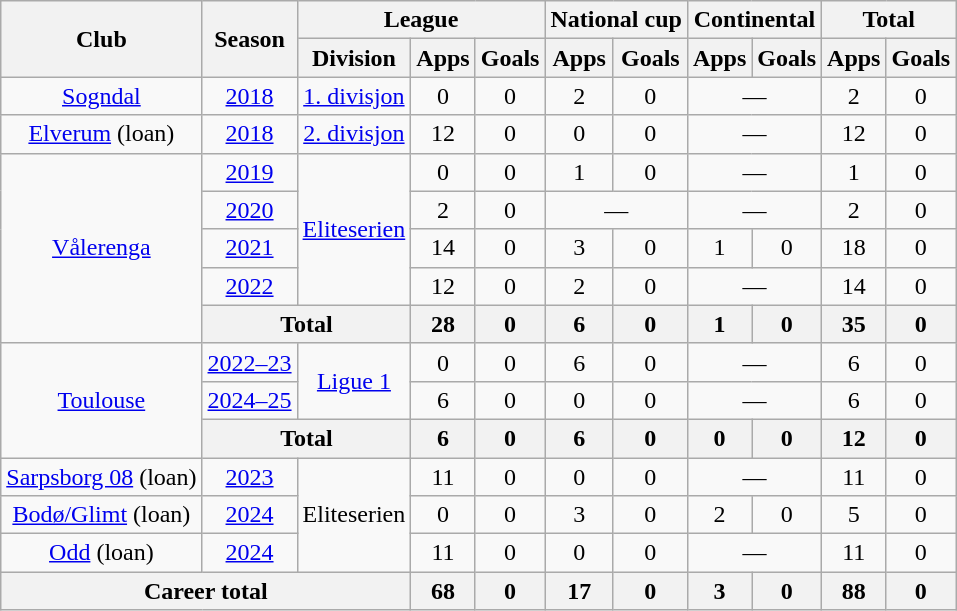<table class="wikitable" style="text-align:center">
<tr>
<th rowspan=2>Club</th>
<th rowspan=2>Season</th>
<th colspan=3>League</th>
<th colspan=2>National cup</th>
<th colspan=2>Continental</th>
<th colspan=2>Total</th>
</tr>
<tr>
<th>Division</th>
<th>Apps</th>
<th>Goals</th>
<th>Apps</th>
<th>Goals</th>
<th>Apps</th>
<th>Goals</th>
<th>Apps</th>
<th>Goals</th>
</tr>
<tr>
<td><a href='#'>Sogndal</a></td>
<td><a href='#'>2018</a></td>
<td><a href='#'>1. divisjon</a></td>
<td>0</td>
<td>0</td>
<td>2</td>
<td>0</td>
<td colspan=2>—</td>
<td>2</td>
<td>0</td>
</tr>
<tr>
<td><a href='#'>Elverum</a> (loan)</td>
<td><a href='#'>2018</a></td>
<td><a href='#'>2. divisjon</a></td>
<td>12</td>
<td>0</td>
<td>0</td>
<td>0</td>
<td colspan=2>—</td>
<td>12</td>
<td>0</td>
</tr>
<tr>
<td rowspan=5><a href='#'>Vålerenga</a></td>
<td><a href='#'>2019</a></td>
<td rowspan=4><a href='#'>Eliteserien</a></td>
<td>0</td>
<td>0</td>
<td>1</td>
<td>0</td>
<td colspan=2>—</td>
<td>1</td>
<td>0</td>
</tr>
<tr>
<td><a href='#'>2020</a></td>
<td>2</td>
<td>0</td>
<td colspan=2>—</td>
<td colspan=2>—</td>
<td>2</td>
<td>0</td>
</tr>
<tr>
<td><a href='#'>2021</a></td>
<td>14</td>
<td>0</td>
<td>3</td>
<td>0</td>
<td>1</td>
<td>0</td>
<td>18</td>
<td>0</td>
</tr>
<tr>
<td><a href='#'>2022</a></td>
<td>12</td>
<td>0</td>
<td>2</td>
<td>0</td>
<td colspan=2>—</td>
<td>14</td>
<td>0</td>
</tr>
<tr>
<th colspan=2>Total</th>
<th>28</th>
<th>0</th>
<th>6</th>
<th>0</th>
<th>1</th>
<th>0</th>
<th>35</th>
<th>0</th>
</tr>
<tr>
<td rowspan=3><a href='#'>Toulouse</a></td>
<td><a href='#'>2022–23</a></td>
<td rowspan=2><a href='#'>Ligue 1</a></td>
<td>0</td>
<td>0</td>
<td>6</td>
<td>0</td>
<td colspan=2>—</td>
<td>6</td>
<td>0</td>
</tr>
<tr>
<td><a href='#'>2024–25</a></td>
<td>6</td>
<td>0</td>
<td>0</td>
<td>0</td>
<td colspan=2>—</td>
<td>6</td>
<td>0</td>
</tr>
<tr>
<th colspan=2>Total</th>
<th>6</th>
<th>0</th>
<th>6</th>
<th>0</th>
<th>0</th>
<th>0</th>
<th>12</th>
<th>0</th>
</tr>
<tr>
<td><a href='#'>Sarpsborg 08</a> (loan)</td>
<td><a href='#'>2023</a></td>
<td rowspan=3>Eliteserien</td>
<td>11</td>
<td>0</td>
<td>0</td>
<td>0</td>
<td colspan=2>—</td>
<td>11</td>
<td>0</td>
</tr>
<tr>
<td><a href='#'>Bodø/Glimt</a> (loan)</td>
<td><a href='#'>2024</a></td>
<td>0</td>
<td>0</td>
<td>3</td>
<td>0</td>
<td>2</td>
<td>0</td>
<td>5</td>
<td>0</td>
</tr>
<tr>
<td><a href='#'>Odd</a> (loan)</td>
<td><a href='#'>2024</a></td>
<td>11</td>
<td>0</td>
<td>0</td>
<td>0</td>
<td colspan=2>—</td>
<td>11</td>
<td>0</td>
</tr>
<tr>
<th colspan=3>Career total</th>
<th>68</th>
<th>0</th>
<th>17</th>
<th>0</th>
<th>3</th>
<th>0</th>
<th>88</th>
<th>0</th>
</tr>
</table>
